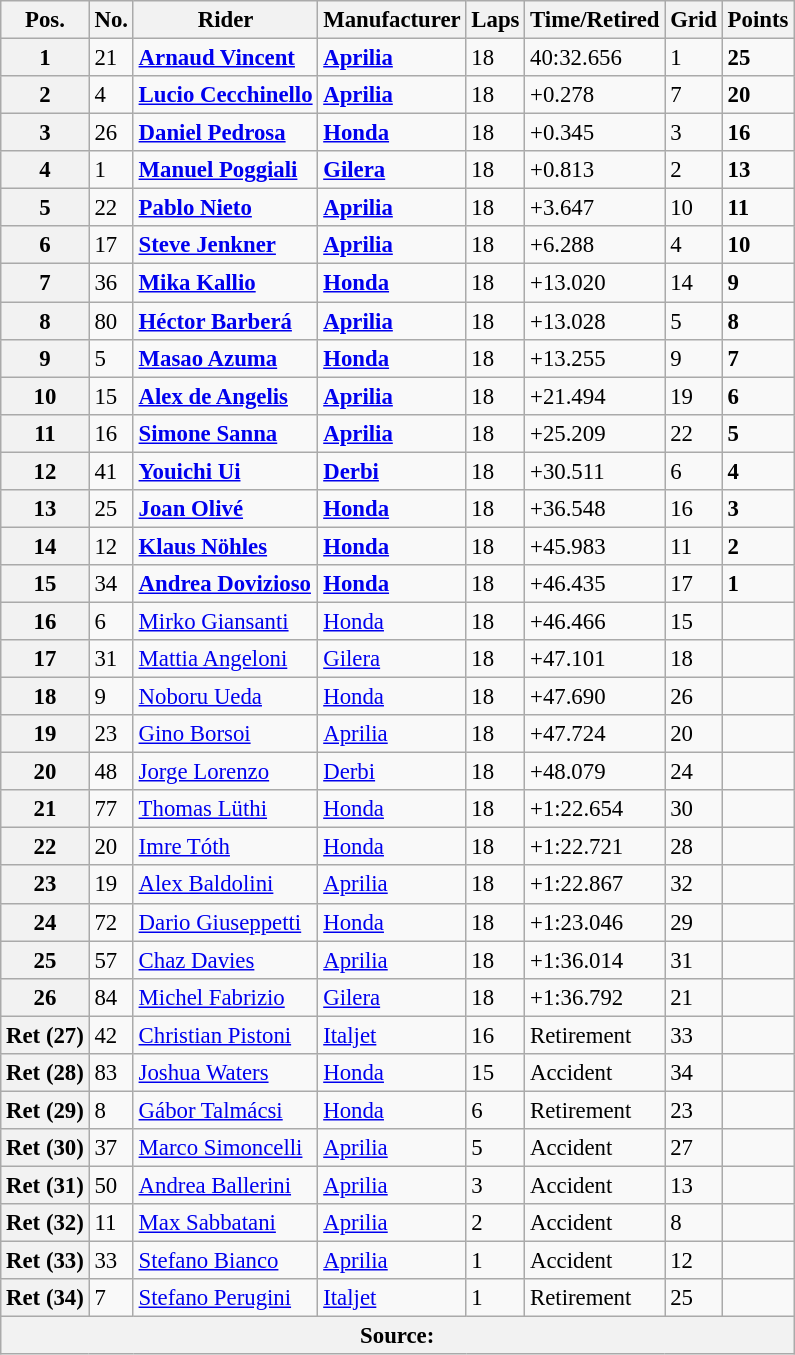<table class="wikitable" style="font-size: 95%;">
<tr>
<th>Pos.</th>
<th>No.</th>
<th>Rider</th>
<th>Manufacturer</th>
<th>Laps</th>
<th>Time/Retired</th>
<th>Grid</th>
<th>Points</th>
</tr>
<tr>
<th>1</th>
<td>21</td>
<td> <strong><a href='#'>Arnaud Vincent</a></strong></td>
<td><strong><a href='#'>Aprilia</a></strong></td>
<td>18</td>
<td>40:32.656</td>
<td>1</td>
<td><strong>25</strong></td>
</tr>
<tr>
<th>2</th>
<td>4</td>
<td> <strong><a href='#'>Lucio Cecchinello</a></strong></td>
<td><strong><a href='#'>Aprilia</a></strong></td>
<td>18</td>
<td>+0.278</td>
<td>7</td>
<td><strong>20</strong></td>
</tr>
<tr>
<th>3</th>
<td>26</td>
<td> <strong><a href='#'>Daniel Pedrosa</a></strong></td>
<td><strong><a href='#'>Honda</a></strong></td>
<td>18</td>
<td>+0.345</td>
<td>3</td>
<td><strong>16</strong></td>
</tr>
<tr>
<th>4</th>
<td>1</td>
<td> <strong><a href='#'>Manuel Poggiali</a></strong></td>
<td><strong><a href='#'>Gilera</a></strong></td>
<td>18</td>
<td>+0.813</td>
<td>2</td>
<td><strong>13</strong></td>
</tr>
<tr>
<th>5</th>
<td>22</td>
<td> <strong><a href='#'>Pablo Nieto</a></strong></td>
<td><strong><a href='#'>Aprilia</a></strong></td>
<td>18</td>
<td>+3.647</td>
<td>10</td>
<td><strong>11</strong></td>
</tr>
<tr>
<th>6</th>
<td>17</td>
<td> <strong><a href='#'>Steve Jenkner</a></strong></td>
<td><strong><a href='#'>Aprilia</a></strong></td>
<td>18</td>
<td>+6.288</td>
<td>4</td>
<td><strong>10</strong></td>
</tr>
<tr>
<th>7</th>
<td>36</td>
<td> <strong><a href='#'>Mika Kallio</a></strong></td>
<td><strong><a href='#'>Honda</a></strong></td>
<td>18</td>
<td>+13.020</td>
<td>14</td>
<td><strong>9</strong></td>
</tr>
<tr>
<th>8</th>
<td>80</td>
<td> <strong><a href='#'>Héctor Barberá</a></strong></td>
<td><strong><a href='#'>Aprilia</a></strong></td>
<td>18</td>
<td>+13.028</td>
<td>5</td>
<td><strong>8</strong></td>
</tr>
<tr>
<th>9</th>
<td>5</td>
<td> <strong><a href='#'>Masao Azuma</a></strong></td>
<td><strong><a href='#'>Honda</a></strong></td>
<td>18</td>
<td>+13.255</td>
<td>9</td>
<td><strong>7</strong></td>
</tr>
<tr>
<th>10</th>
<td>15</td>
<td> <strong><a href='#'>Alex de Angelis</a></strong></td>
<td><strong><a href='#'>Aprilia</a></strong></td>
<td>18</td>
<td>+21.494</td>
<td>19</td>
<td><strong>6</strong></td>
</tr>
<tr>
<th>11</th>
<td>16</td>
<td> <strong><a href='#'>Simone Sanna</a></strong></td>
<td><strong><a href='#'>Aprilia</a></strong></td>
<td>18</td>
<td>+25.209</td>
<td>22</td>
<td><strong>5</strong></td>
</tr>
<tr>
<th>12</th>
<td>41</td>
<td> <strong><a href='#'>Youichi Ui</a></strong></td>
<td><strong><a href='#'>Derbi</a></strong></td>
<td>18</td>
<td>+30.511</td>
<td>6</td>
<td><strong>4</strong></td>
</tr>
<tr>
<th>13</th>
<td>25</td>
<td> <strong><a href='#'>Joan Olivé</a></strong></td>
<td><strong><a href='#'>Honda</a></strong></td>
<td>18</td>
<td>+36.548</td>
<td>16</td>
<td><strong>3</strong></td>
</tr>
<tr>
<th>14</th>
<td>12</td>
<td> <strong><a href='#'>Klaus Nöhles</a></strong></td>
<td><strong><a href='#'>Honda</a></strong></td>
<td>18</td>
<td>+45.983</td>
<td>11</td>
<td><strong>2</strong></td>
</tr>
<tr>
<th>15</th>
<td>34</td>
<td> <strong><a href='#'>Andrea Dovizioso</a></strong></td>
<td><strong><a href='#'>Honda</a></strong></td>
<td>18</td>
<td>+46.435</td>
<td>17</td>
<td><strong>1</strong></td>
</tr>
<tr>
<th>16</th>
<td>6</td>
<td> <a href='#'>Mirko Giansanti</a></td>
<td><a href='#'>Honda</a></td>
<td>18</td>
<td>+46.466</td>
<td>15</td>
<td></td>
</tr>
<tr>
<th>17</th>
<td>31</td>
<td> <a href='#'>Mattia Angeloni</a></td>
<td><a href='#'>Gilera</a></td>
<td>18</td>
<td>+47.101</td>
<td>18</td>
<td></td>
</tr>
<tr>
<th>18</th>
<td>9</td>
<td> <a href='#'>Noboru Ueda</a></td>
<td><a href='#'>Honda</a></td>
<td>18</td>
<td>+47.690</td>
<td>26</td>
<td></td>
</tr>
<tr>
<th>19</th>
<td>23</td>
<td> <a href='#'>Gino Borsoi</a></td>
<td><a href='#'>Aprilia</a></td>
<td>18</td>
<td>+47.724</td>
<td>20</td>
<td></td>
</tr>
<tr>
<th>20</th>
<td>48</td>
<td> <a href='#'>Jorge Lorenzo</a></td>
<td><a href='#'>Derbi</a></td>
<td>18</td>
<td>+48.079</td>
<td>24</td>
<td></td>
</tr>
<tr>
<th>21</th>
<td>77</td>
<td> <a href='#'>Thomas Lüthi</a></td>
<td><a href='#'>Honda</a></td>
<td>18</td>
<td>+1:22.654</td>
<td>30</td>
<td></td>
</tr>
<tr>
<th>22</th>
<td>20</td>
<td> <a href='#'>Imre Tóth</a></td>
<td><a href='#'>Honda</a></td>
<td>18</td>
<td>+1:22.721</td>
<td>28</td>
<td></td>
</tr>
<tr>
<th>23</th>
<td>19</td>
<td> <a href='#'>Alex Baldolini</a></td>
<td><a href='#'>Aprilia</a></td>
<td>18</td>
<td>+1:22.867</td>
<td>32</td>
<td></td>
</tr>
<tr>
<th>24</th>
<td>72</td>
<td> <a href='#'>Dario Giuseppetti</a></td>
<td><a href='#'>Honda</a></td>
<td>18</td>
<td>+1:23.046</td>
<td>29</td>
<td></td>
</tr>
<tr>
<th>25</th>
<td>57</td>
<td> <a href='#'>Chaz Davies</a></td>
<td><a href='#'>Aprilia</a></td>
<td>18</td>
<td>+1:36.014</td>
<td>31</td>
<td></td>
</tr>
<tr>
<th>26</th>
<td>84</td>
<td> <a href='#'>Michel Fabrizio</a></td>
<td><a href='#'>Gilera</a></td>
<td>18</td>
<td>+1:36.792</td>
<td>21</td>
<td></td>
</tr>
<tr>
<th>Ret (27)</th>
<td>42</td>
<td> <a href='#'>Christian Pistoni</a></td>
<td><a href='#'>Italjet</a></td>
<td>16</td>
<td>Retirement</td>
<td>33</td>
<td></td>
</tr>
<tr>
<th>Ret (28)</th>
<td>83</td>
<td> <a href='#'>Joshua Waters</a></td>
<td><a href='#'>Honda</a></td>
<td>15</td>
<td>Accident</td>
<td>34</td>
<td></td>
</tr>
<tr>
<th>Ret (29)</th>
<td>8</td>
<td> <a href='#'>Gábor Talmácsi</a></td>
<td><a href='#'>Honda</a></td>
<td>6</td>
<td>Retirement</td>
<td>23</td>
<td></td>
</tr>
<tr>
<th>Ret (30)</th>
<td>37</td>
<td> <a href='#'>Marco Simoncelli</a></td>
<td><a href='#'>Aprilia</a></td>
<td>5</td>
<td>Accident</td>
<td>27</td>
<td></td>
</tr>
<tr>
<th>Ret (31)</th>
<td>50</td>
<td> <a href='#'>Andrea Ballerini</a></td>
<td><a href='#'>Aprilia</a></td>
<td>3</td>
<td>Accident</td>
<td>13</td>
<td></td>
</tr>
<tr>
<th>Ret (32)</th>
<td>11</td>
<td> <a href='#'>Max Sabbatani</a></td>
<td><a href='#'>Aprilia</a></td>
<td>2</td>
<td>Accident</td>
<td>8</td>
<td></td>
</tr>
<tr>
<th>Ret (33)</th>
<td>33</td>
<td> <a href='#'>Stefano Bianco</a></td>
<td><a href='#'>Aprilia</a></td>
<td>1</td>
<td>Accident</td>
<td>12</td>
<td></td>
</tr>
<tr>
<th>Ret (34)</th>
<td>7</td>
<td> <a href='#'>Stefano Perugini</a></td>
<td><a href='#'>Italjet</a></td>
<td>1</td>
<td>Retirement</td>
<td>25</td>
<td></td>
</tr>
<tr>
<th colspan=8>Source: </th>
</tr>
</table>
